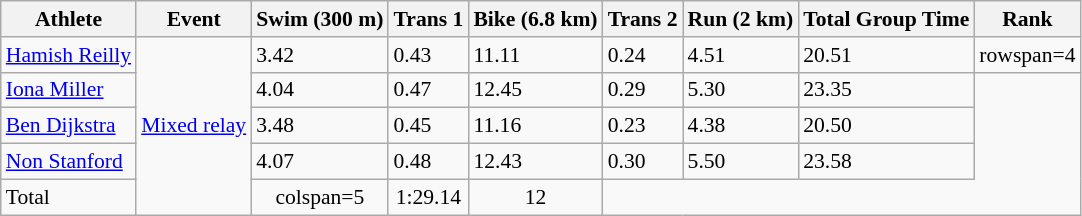<table class="wikitable" style="font-size:90%">
<tr>
<th>Athlete</th>
<th>Event</th>
<th>Swim (300 m)</th>
<th>Trans 1</th>
<th>Bike (6.8 km)</th>
<th>Trans 2</th>
<th>Run (2 km)</th>
<th>Total Group Time</th>
<th>Rank</th>
</tr>
<tr>
<td align=left><a href='#'>Hamish Reilly</a></td>
<td align=left rowspan=5><a href='#'>Mixed relay</a></td>
<td>3.42</td>
<td>0.43</td>
<td>11.11</td>
<td>0.24</td>
<td>4.51</td>
<td>20.51</td>
<td>rowspan=4 </td>
</tr>
<tr>
<td align=left><a href='#'>Iona Miller</a></td>
<td>4.04</td>
<td>0.47</td>
<td>12.45</td>
<td>0.29</td>
<td>5.30</td>
<td>23.35</td>
</tr>
<tr>
<td align=left><a href='#'>Ben Dijkstra</a></td>
<td>3.48</td>
<td>0.45</td>
<td>11.16</td>
<td>0.23</td>
<td>4.38</td>
<td>20.50</td>
</tr>
<tr>
<td align=left><a href='#'>Non Stanford</a></td>
<td>4.07</td>
<td>0.48</td>
<td>12.43</td>
<td>0.30</td>
<td>5.50</td>
<td>23.58</td>
</tr>
<tr align=center>
<td align=left>Total</td>
<td>colspan=5 </td>
<td>1:29.14</td>
<td>12</td>
</tr>
</table>
